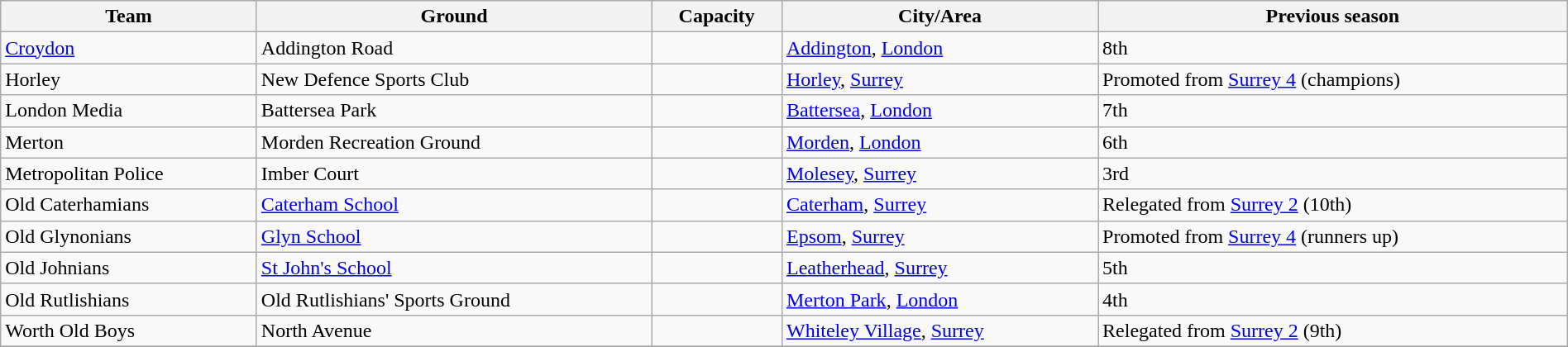<table class="wikitable sortable" width=100%>
<tr>
<th>Team</th>
<th>Ground</th>
<th>Capacity</th>
<th>City/Area</th>
<th>Previous season</th>
</tr>
<tr>
<td><a href='#'>Croydon</a></td>
<td>Addington Road</td>
<td></td>
<td><a href='#'>Addington</a>, <a href='#'>London</a></td>
<td>8th</td>
</tr>
<tr>
<td>Horley</td>
<td>New Defence Sports Club</td>
<td></td>
<td><a href='#'>Horley</a>, <a href='#'>Surrey</a></td>
<td>Promoted from <a href='#'>Surrey 4</a> (champions)</td>
</tr>
<tr>
<td>London Media</td>
<td>Battersea Park</td>
<td></td>
<td><a href='#'>Battersea</a>, <a href='#'>London</a></td>
<td>7th</td>
</tr>
<tr>
<td>Merton</td>
<td>Morden Recreation Ground</td>
<td></td>
<td><a href='#'>Morden</a>, <a href='#'>London</a></td>
<td>6th</td>
</tr>
<tr>
<td>Metropolitan Police</td>
<td>Imber Court</td>
<td></td>
<td><a href='#'>Molesey</a>, <a href='#'>Surrey</a></td>
<td>3rd</td>
</tr>
<tr>
<td>Old Caterhamians</td>
<td><a href='#'>Caterham School</a></td>
<td></td>
<td><a href='#'>Caterham</a>, <a href='#'>Surrey</a></td>
<td>Relegated from <a href='#'>Surrey 2</a> (10th)</td>
</tr>
<tr>
<td>Old Glynonians</td>
<td><a href='#'>Glyn School</a></td>
<td></td>
<td><a href='#'>Epsom</a>, <a href='#'>Surrey</a></td>
<td>Promoted from <a href='#'>Surrey 4</a> (runners up)</td>
</tr>
<tr>
<td>Old Johnians</td>
<td><a href='#'>St John's School</a></td>
<td></td>
<td><a href='#'>Leatherhead</a>, <a href='#'>Surrey</a></td>
<td>5th</td>
</tr>
<tr>
<td>Old Rutlishians</td>
<td>Old Rutlishians' Sports Ground</td>
<td></td>
<td><a href='#'>Merton Park</a>, <a href='#'>London</a></td>
<td>4th</td>
</tr>
<tr>
<td>Worth Old Boys</td>
<td>North Avenue</td>
<td></td>
<td><a href='#'>Whiteley Village</a>, <a href='#'>Surrey</a></td>
<td>Relegated from <a href='#'>Surrey 2</a> (9th)</td>
</tr>
<tr>
</tr>
</table>
